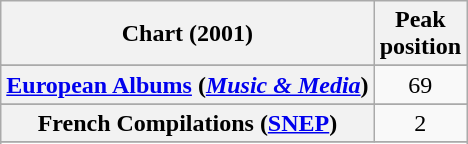<table class="wikitable sortable plainrowheaders" style="text-align:center">
<tr>
<th scope="col">Chart (2001)</th>
<th scope="col">Peak<br>position</th>
</tr>
<tr>
</tr>
<tr>
<th scope="row"><a href='#'>European Albums</a> (<em><a href='#'>Music & Media</a></em>)</th>
<td>69</td>
</tr>
<tr>
</tr>
<tr>
<th scope="row">French Compilations (<a href='#'>SNEP</a>)</th>
<td>2</td>
</tr>
<tr>
</tr>
<tr>
</tr>
</table>
